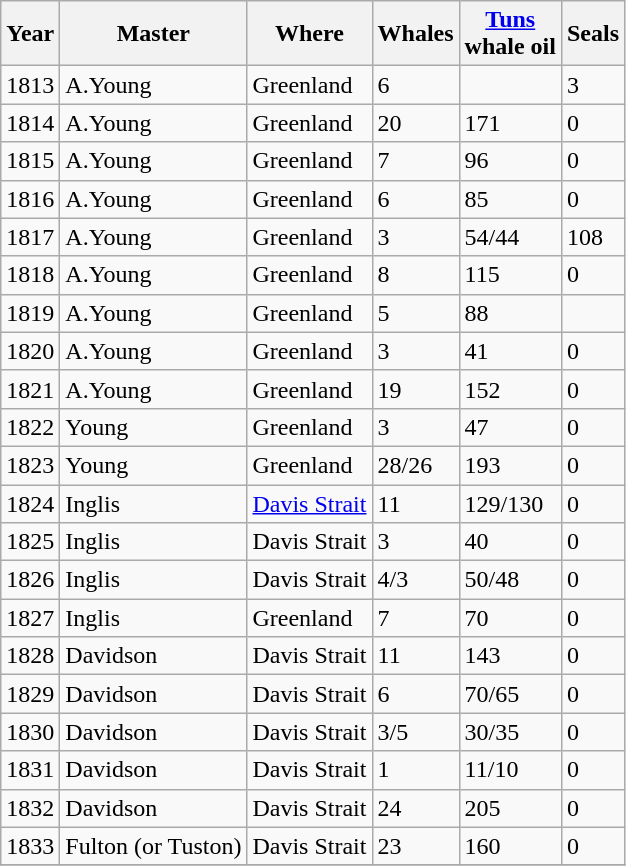<table class=" wikitable">
<tr>
<th>Year</th>
<th>Master</th>
<th>Where</th>
<th>Whales</th>
<th><a href='#'>Tuns</a> <br>whale oil</th>
<th>Seals</th>
</tr>
<tr>
<td>1813</td>
<td>A.Young</td>
<td>Greenland</td>
<td>6</td>
<td></td>
<td>3</td>
</tr>
<tr>
<td>1814</td>
<td>A.Young</td>
<td>Greenland</td>
<td>20</td>
<td>171</td>
<td>0</td>
</tr>
<tr>
<td>1815</td>
<td>A.Young</td>
<td>Greenland</td>
<td>7</td>
<td>96</td>
<td>0</td>
</tr>
<tr>
<td>1816</td>
<td>A.Young</td>
<td>Greenland</td>
<td>6</td>
<td>85</td>
<td>0</td>
</tr>
<tr>
<td>1817</td>
<td>A.Young</td>
<td>Greenland</td>
<td>3</td>
<td>54/44</td>
<td>108</td>
</tr>
<tr>
<td>1818</td>
<td>A.Young</td>
<td>Greenland</td>
<td>8</td>
<td>115</td>
<td>0</td>
</tr>
<tr>
<td>1819</td>
<td>A.Young</td>
<td>Greenland</td>
<td>5</td>
<td>88</td>
<td></td>
</tr>
<tr>
<td>1820</td>
<td>A.Young</td>
<td>Greenland</td>
<td>3</td>
<td>41</td>
<td>0</td>
</tr>
<tr>
<td>1821</td>
<td>A.Young</td>
<td>Greenland</td>
<td>19</td>
<td>152</td>
<td>0</td>
</tr>
<tr>
<td>1822</td>
<td>Young</td>
<td>Greenland</td>
<td>3</td>
<td>47</td>
<td>0</td>
</tr>
<tr>
<td>1823</td>
<td>Young</td>
<td>Greenland</td>
<td>28/26</td>
<td>193</td>
<td>0</td>
</tr>
<tr>
<td>1824</td>
<td>Inglis</td>
<td><a href='#'>Davis Strait</a></td>
<td>11</td>
<td>129/130</td>
<td>0</td>
</tr>
<tr>
<td>1825</td>
<td>Inglis</td>
<td>Davis Strait</td>
<td>3</td>
<td>40</td>
<td>0</td>
</tr>
<tr>
<td>1826</td>
<td>Inglis</td>
<td>Davis Strait</td>
<td>4/3</td>
<td>50/48</td>
<td>0</td>
</tr>
<tr>
<td>1827</td>
<td>Inglis</td>
<td>Greenland</td>
<td>7</td>
<td>70</td>
<td>0</td>
</tr>
<tr>
<td>1828</td>
<td>Davidson</td>
<td>Davis Strait</td>
<td>11</td>
<td>143</td>
<td>0</td>
</tr>
<tr>
<td>1829</td>
<td>Davidson</td>
<td>Davis Strait</td>
<td>6</td>
<td>70/65</td>
<td>0</td>
</tr>
<tr>
<td>1830</td>
<td>Davidson</td>
<td>Davis Strait</td>
<td>3/5</td>
<td>30/35</td>
<td>0</td>
</tr>
<tr>
<td>1831</td>
<td>Davidson</td>
<td>Davis Strait</td>
<td>1</td>
<td>11/10</td>
<td>0</td>
</tr>
<tr>
<td>1832</td>
<td>Davidson</td>
<td>Davis Strait</td>
<td>24</td>
<td>205</td>
<td>0</td>
</tr>
<tr>
<td>1833</td>
<td>Fulton (or Tuston)</td>
<td>Davis Strait</td>
<td>23</td>
<td>160</td>
<td>0</td>
</tr>
<tr>
</tr>
</table>
